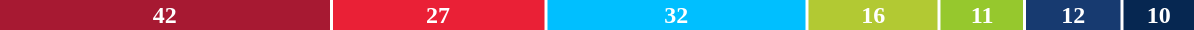<table style="width:50em; font-weight:bold; text-align:center">
<tr>
<td style="background:#a71932; width:28%; color:white;">42</td>
<td style="background:#ea2036; width:18%; color:white;">27</td>
<td style="background:#00BFFF; width:22%; color:white;">32</td>
<td style="background:#b2c933; width:11%; color:white;">16</td>
<td style="background:#96C82D; width:7%; color:white;">11</td>
<td style="background:#173A70; width:8%; color:white;">12</td>
<td style="background:#062751; width:6%; color:white;">10</td>
</tr>
<tr>
<td><a href='#'></a></td>
<td><a href='#'></a></td>
<td><a href='#'></a></td>
<td><a href='#'></a></td>
<td><a href='#'></a></td>
<td><a href='#'></a></td>
<td><a href='#'></a></td>
</tr>
</table>
